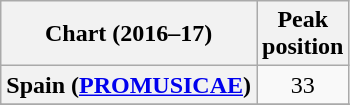<table class="wikitable plainrowheaders sortable" style="text-align:center">
<tr>
<th scope="col">Chart (2016–17)</th>
<th scope="col">Peak<br> position</th>
</tr>
<tr>
<th scope="row">Spain (<a href='#'>PROMUSICAE</a>)</th>
<td>33</td>
</tr>
<tr>
</tr>
<tr>
</tr>
<tr>
</tr>
<tr>
</tr>
</table>
